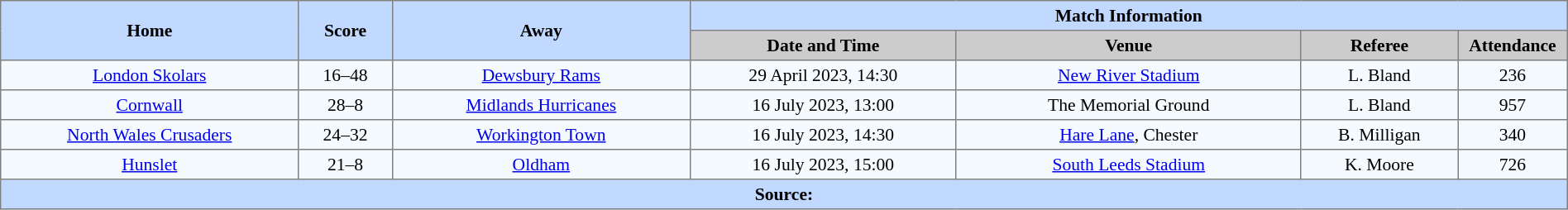<table border=1 style="border-collapse:collapse; font-size:90%; text-align:center;" cellpadding=3 cellspacing=0 width=100%>
<tr bgcolor=#C1D8FF>
<th scope="col" rowspan=2 width=19%>Home</th>
<th scope="col" rowspan=2 width=6%>Score</th>
<th scope="col" rowspan=2 width=19%>Away</th>
<th colspan=4>Match Information</th>
</tr>
<tr bgcolor=#CCCCCC>
<th scope="col" width=17%>Date and Time</th>
<th scope="col" width=22%>Venue</th>
<th scope="col" width=10%>Referee</th>
<th scope="col" width=7%>Attendance</th>
</tr>
<tr bgcolor=#F5FAFF>
<td> <a href='#'>London Skolars</a></td>
<td>16–48</td>
<td> <a href='#'>Dewsbury Rams</a></td>
<td>29 April 2023, 14:30</td>
<td><a href='#'>New River Stadium</a></td>
<td>L. Bland</td>
<td>236</td>
</tr>
<tr bgcolor=#F5FAFF>
<td> <a href='#'>Cornwall</a></td>
<td>28–8</td>
<td> <a href='#'>Midlands Hurricanes</a></td>
<td>16 July 2023, 13:00</td>
<td>The Memorial Ground</td>
<td>L. Bland</td>
<td>957</td>
</tr>
<tr bgcolor=#F5FAFF>
<td>  <a href='#'>North Wales Crusaders</a></td>
<td>24–32</td>
<td> <a href='#'>Workington Town</a></td>
<td>16 July 2023, 14:30</td>
<td><a href='#'>Hare Lane</a>, Chester</td>
<td>B. Milligan</td>
<td>340</td>
</tr>
<tr bgcolor=#F5FAFF>
<td> <a href='#'>Hunslet</a></td>
<td>21–8</td>
<td> <a href='#'>Oldham</a></td>
<td>16 July 2023, 15:00</td>
<td><a href='#'>South Leeds Stadium</a></td>
<td>K. Moore</td>
<td>726</td>
</tr>
<tr style="background:#c1d8ff;">
<th colspan=7>Source:</th>
</tr>
</table>
